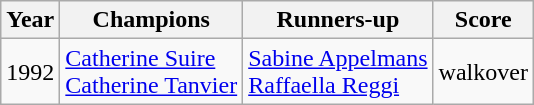<table class="wikitable">
<tr>
<th>Year</th>
<th>Champions</th>
<th>Runners-up</th>
<th>Score</th>
</tr>
<tr>
<td>1992</td>
<td> <a href='#'>Catherine Suire</a> <br>  <a href='#'>Catherine Tanvier</a></td>
<td> <a href='#'>Sabine Appelmans</a> <br>  <a href='#'>Raffaella Reggi</a></td>
<td>walkover</td>
</tr>
</table>
